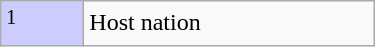<table class="wikitable" style="border:solid 1px #AAAAAA;" width="250px">
<tr>
<td style="background:#ccccff; width:3em;"><sup>1</sup></td>
<td>Host nation</td>
</tr>
</table>
